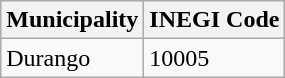<table class="wikitable">
<tr>
<th>Municipality</th>
<th>INEGI Code</th>
</tr>
<tr>
<td>Durango</td>
<td>10005</td>
</tr>
</table>
